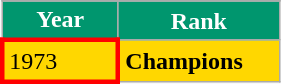<table class="wikitable">
<tr>
</tr>
<tr style="color:white;">
<th style="width:70px; background:#00966E;">Year</th>
<th style="width:100px; background:#00966E;">Rank</th>
</tr>
<tr bgcolor=gold>
<td style="border: 3px solid red"> 1973</td>
<td><strong>Champions</strong></td>
</tr>
</table>
